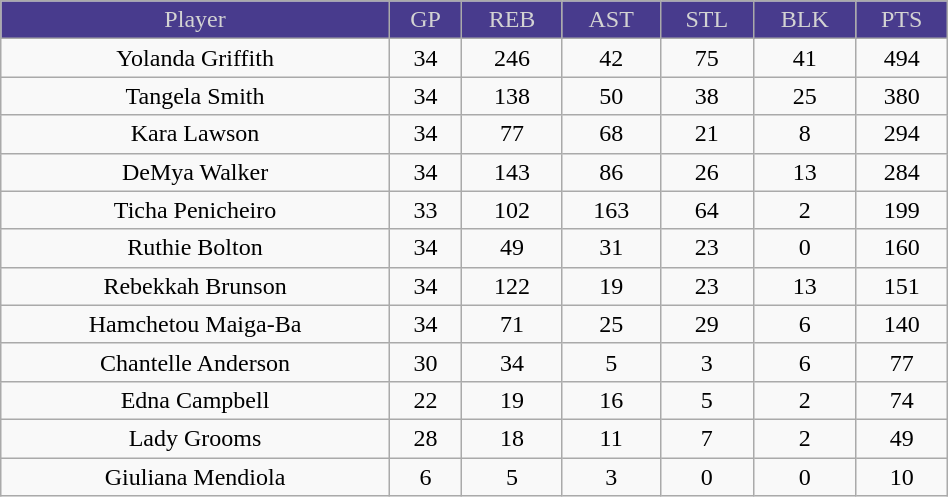<table class="wikitable" width="50%">
<tr align="center" style="background:#483b8d; color:#d3d3d3;">
<td>Player</td>
<td>GP</td>
<td>REB</td>
<td>AST</td>
<td>STL</td>
<td>BLK</td>
<td>PTS</td>
</tr>
<tr align="center">
<td>Yolanda Griffith</td>
<td>34</td>
<td>246</td>
<td>42</td>
<td>75</td>
<td>41</td>
<td>494</td>
</tr>
<tr align="center">
<td>Tangela Smith</td>
<td>34</td>
<td>138</td>
<td>50</td>
<td>38</td>
<td>25</td>
<td>380</td>
</tr>
<tr align="center">
<td>Kara Lawson</td>
<td>34</td>
<td>77</td>
<td>68</td>
<td>21</td>
<td>8</td>
<td>294</td>
</tr>
<tr align="center">
<td>DeMya Walker</td>
<td>34</td>
<td>143</td>
<td>86</td>
<td>26</td>
<td>13</td>
<td>284</td>
</tr>
<tr align="center">
<td>Ticha Penicheiro</td>
<td>33</td>
<td>102</td>
<td>163</td>
<td>64</td>
<td>2</td>
<td>199</td>
</tr>
<tr align="center">
<td>Ruthie Bolton</td>
<td>34</td>
<td>49</td>
<td>31</td>
<td>23</td>
<td>0</td>
<td>160</td>
</tr>
<tr align="center">
<td>Rebekkah Brunson</td>
<td>34</td>
<td>122</td>
<td>19</td>
<td>23</td>
<td>13</td>
<td>151</td>
</tr>
<tr align="center">
<td>Hamchetou Maiga-Ba</td>
<td>34</td>
<td>71</td>
<td>25</td>
<td>29</td>
<td>6</td>
<td>140</td>
</tr>
<tr align="center">
<td>Chantelle Anderson</td>
<td>30</td>
<td>34</td>
<td>5</td>
<td>3</td>
<td>6</td>
<td>77</td>
</tr>
<tr align="center">
<td>Edna Campbell</td>
<td>22</td>
<td>19</td>
<td>16</td>
<td>5</td>
<td>2</td>
<td>74</td>
</tr>
<tr align="center">
<td>Lady Grooms</td>
<td>28</td>
<td>18</td>
<td>11</td>
<td>7</td>
<td>2</td>
<td>49</td>
</tr>
<tr align="center">
<td>Giuliana Mendiola</td>
<td>6</td>
<td>5</td>
<td>3</td>
<td>0</td>
<td>0</td>
<td>10</td>
</tr>
</table>
